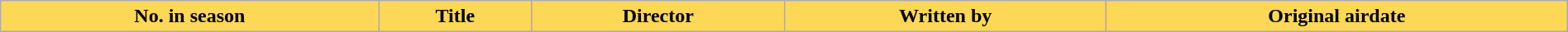<table class="wikitable plainrowheaders" style="width:100%; margin:auto; background:#FFFFF;">
<tr>
<th scope="col" style="background:#FDD756; color:#000;">No. in season</th>
<th scope="col" style="background:#FDD756; color:#000;">Title</th>
<th scope="col" style="background:#FDD756; color:#000;">Director</th>
<th scope="col" style="background:#FDD756; color:#000;">Written by</th>
<th scope="col" style="background:#FDD756; color:#000;">Original airdate<br>






</th>
</tr>
</table>
